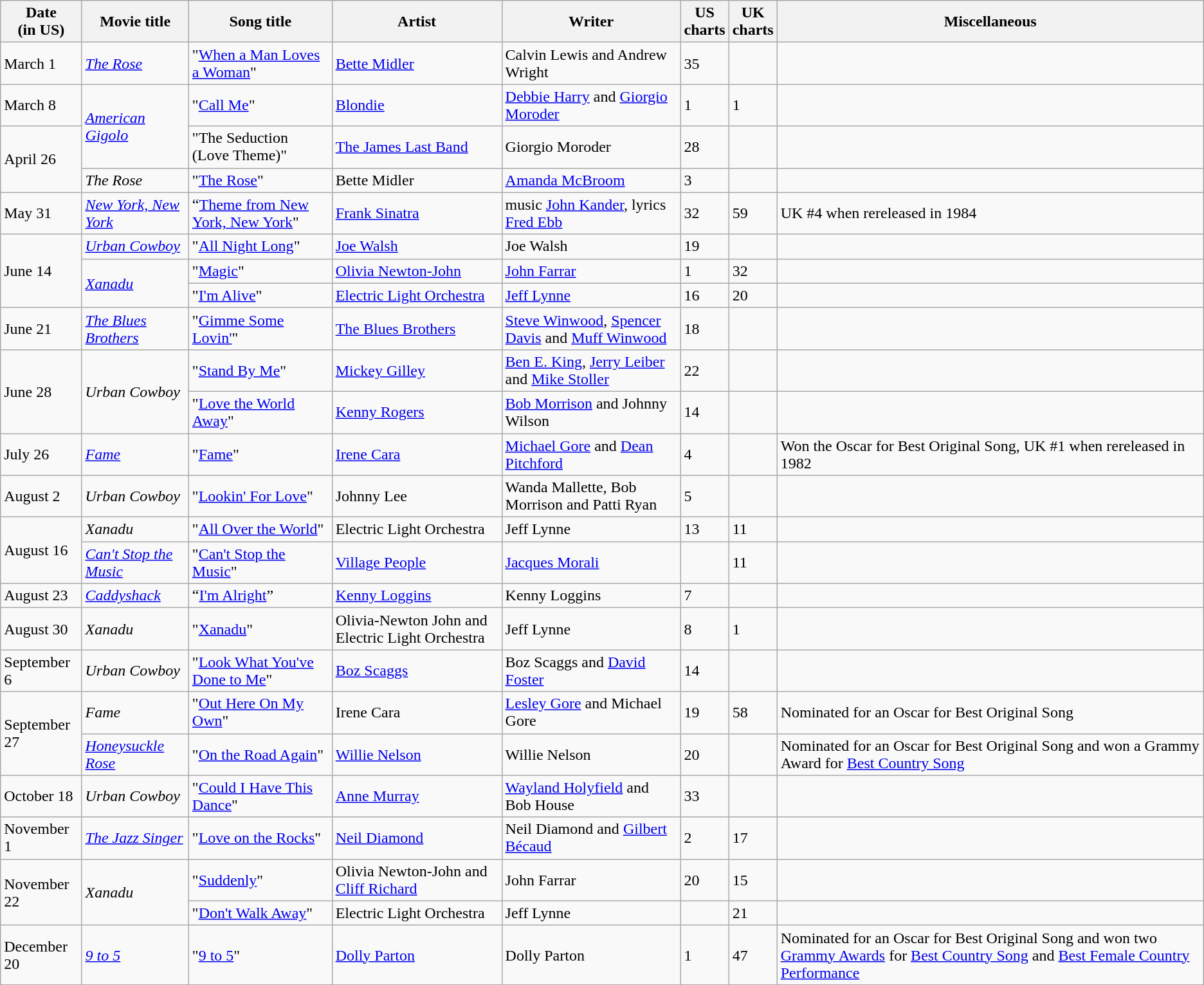<table class="wikitable sortable">
<tr>
<th>Date<br>(in US)</th>
<th>Movie title</th>
<th>Song title</th>
<th>Artist</th>
<th>Writer</th>
<th>US <br>charts</th>
<th>UK<br>charts</th>
<th>Miscellaneous</th>
</tr>
<tr>
<td>March 1</td>
<td><em><a href='#'>The Rose</a></em></td>
<td>"<a href='#'>When a Man Loves a Woman</a>"</td>
<td><a href='#'>Bette Midler</a></td>
<td>Calvin Lewis and Andrew Wright</td>
<td>35</td>
<td></td>
<td></td>
</tr>
<tr>
<td>March 8</td>
<td rowspan="2"><em><a href='#'>American Gigolo</a></em></td>
<td>"<a href='#'>Call Me</a>"</td>
<td><a href='#'>Blondie</a></td>
<td><a href='#'>Debbie Harry</a> and <a href='#'>Giorgio Moroder</a></td>
<td>1</td>
<td>1</td>
<td></td>
</tr>
<tr>
<td rowspan="2">April 26</td>
<td>"The Seduction (Love Theme)"</td>
<td><a href='#'>The James Last Band</a></td>
<td>Giorgio Moroder</td>
<td>28</td>
<td></td>
<td></td>
</tr>
<tr>
<td><em>The Rose</em></td>
<td>"<a href='#'>The Rose</a>"</td>
<td>Bette Midler</td>
<td><a href='#'>Amanda McBroom</a></td>
<td>3</td>
<td></td>
<td></td>
</tr>
<tr>
<td>May 31</td>
<td><em><a href='#'>New York, New York</a></em></td>
<td>“<a href='#'>Theme from New York, New York</a>"</td>
<td><a href='#'>Frank Sinatra</a></td>
<td>music <a href='#'>John Kander</a>, lyrics <a href='#'>Fred Ebb</a></td>
<td>32</td>
<td>59</td>
<td>UK #4 when rereleased in 1984</td>
</tr>
<tr>
<td rowspan="3">June 14</td>
<td><em><a href='#'>Urban Cowboy</a></em></td>
<td>"<a href='#'>All Night Long</a>"</td>
<td><a href='#'>Joe Walsh</a></td>
<td>Joe Walsh</td>
<td>19</td>
<td></td>
<td></td>
</tr>
<tr>
<td rowspan="2"><em><a href='#'>Xanadu</a></em></td>
<td>"<a href='#'>Magic</a>"</td>
<td><a href='#'>Olivia Newton-John</a></td>
<td><a href='#'>John Farrar</a></td>
<td>1</td>
<td>32</td>
<td></td>
</tr>
<tr>
<td>"<a href='#'>I'm Alive</a>"</td>
<td><a href='#'>Electric Light Orchestra</a></td>
<td><a href='#'>Jeff Lynne</a></td>
<td>16</td>
<td>20</td>
<td></td>
</tr>
<tr>
<td>June 21</td>
<td><em><a href='#'>The Blues Brothers</a></em></td>
<td>"<a href='#'>Gimme Some Lovin'</a>"</td>
<td><a href='#'>The Blues Brothers</a></td>
<td><a href='#'>Steve Winwood</a>, <a href='#'>Spencer Davis</a> and <a href='#'>Muff Winwood</a></td>
<td>18</td>
<td></td>
<td></td>
</tr>
<tr>
<td rowspan="2">June 28</td>
<td rowspan="2"><em>Urban Cowboy</em></td>
<td>"<a href='#'>Stand By Me</a>"</td>
<td><a href='#'>Mickey Gilley</a></td>
<td><a href='#'>Ben E. King</a>, <a href='#'>Jerry Leiber</a> and <a href='#'>Mike Stoller</a></td>
<td>22</td>
<td></td>
<td></td>
</tr>
<tr>
<td>"<a href='#'>Love the World Away</a>"</td>
<td><a href='#'>Kenny Rogers</a></td>
<td><a href='#'>Bob Morrison</a> and Johnny Wilson</td>
<td>14</td>
<td></td>
<td></td>
</tr>
<tr>
<td>July 26</td>
<td><em><a href='#'>Fame</a></em></td>
<td>"<a href='#'>Fame</a>"</td>
<td><a href='#'>Irene Cara</a></td>
<td><a href='#'>Michael Gore</a> and <a href='#'>Dean Pitchford</a></td>
<td>4</td>
<td></td>
<td>Won the Oscar for Best Original Song, UK #1 when rereleased in 1982</td>
</tr>
<tr>
<td>August 2</td>
<td><em>Urban Cowboy</em></td>
<td>"<a href='#'>Lookin' For Love</a>"</td>
<td>Johnny Lee</td>
<td>Wanda Mallette, Bob Morrison and Patti Ryan</td>
<td>5</td>
<td></td>
<td></td>
</tr>
<tr>
<td rowspan="2">August 16</td>
<td><em>Xanadu</em></td>
<td>"<a href='#'>All Over the World</a>"</td>
<td>Electric Light Orchestra</td>
<td>Jeff Lynne</td>
<td>13</td>
<td>11</td>
<td></td>
</tr>
<tr>
<td><em><a href='#'>Can't Stop the Music</a></em></td>
<td>"<a href='#'>Can't Stop the Music</a>"</td>
<td><a href='#'>Village People</a></td>
<td><a href='#'>Jacques Morali</a></td>
<td></td>
<td>11</td>
<td></td>
</tr>
<tr>
<td>August 23</td>
<td><em><a href='#'>Caddyshack</a></em></td>
<td>“<a href='#'>I'm Alright</a>”</td>
<td><a href='#'>Kenny Loggins</a></td>
<td>Kenny Loggins</td>
<td>7</td>
<td></td>
<td></td>
</tr>
<tr>
<td>August 30</td>
<td><em>Xanadu</em></td>
<td>"<a href='#'>Xanadu</a>"</td>
<td>Olivia-Newton John and Electric Light Orchestra</td>
<td>Jeff Lynne</td>
<td>8</td>
<td>1</td>
<td></td>
</tr>
<tr>
<td>September 6</td>
<td><em>Urban Cowboy</em></td>
<td>"<a href='#'>Look What You've Done to Me</a>"</td>
<td><a href='#'>Boz Scaggs</a></td>
<td>Boz Scaggs and <a href='#'>David Foster</a></td>
<td>14</td>
<td></td>
<td></td>
</tr>
<tr>
<td rowspan="2">September 27</td>
<td><em>Fame</em></td>
<td>"<a href='#'>Out Here On My Own</a>"</td>
<td>Irene Cara</td>
<td><a href='#'>Lesley Gore</a> and Michael Gore</td>
<td>19</td>
<td>58</td>
<td>Nominated for an Oscar for Best Original Song</td>
</tr>
<tr>
<td><em><a href='#'>Honeysuckle Rose</a></em></td>
<td>"<a href='#'>On the Road Again</a>"</td>
<td><a href='#'>Willie Nelson</a></td>
<td>Willie Nelson</td>
<td>20</td>
<td></td>
<td>Nominated for an Oscar for Best Original Song and won a Grammy Award for <a href='#'>Best Country Song</a></td>
</tr>
<tr>
<td>October 18</td>
<td><em>Urban Cowboy</em></td>
<td>"<a href='#'>Could I Have This Dance</a>"</td>
<td><a href='#'>Anne Murray</a></td>
<td><a href='#'>Wayland Holyfield</a> and Bob House</td>
<td>33</td>
<td></td>
<td></td>
</tr>
<tr>
<td>November 1</td>
<td><em><a href='#'>The Jazz Singer</a></em></td>
<td>"<a href='#'>Love on the Rocks</a>"</td>
<td><a href='#'>Neil Diamond</a></td>
<td>Neil Diamond and <a href='#'>Gilbert Bécaud</a></td>
<td>2</td>
<td>17</td>
<td></td>
</tr>
<tr>
<td rowspan="2">November 22</td>
<td rowspan="2"><em>Xanadu</em></td>
<td>"<a href='#'>Suddenly</a>"</td>
<td>Olivia Newton-John and <a href='#'>Cliff Richard</a></td>
<td>John Farrar</td>
<td>20</td>
<td>15</td>
<td></td>
</tr>
<tr>
<td>"<a href='#'>Don't Walk Away</a>"</td>
<td>Electric Light Orchestra</td>
<td>Jeff Lynne</td>
<td></td>
<td>21</td>
<td></td>
</tr>
<tr>
<td>December 20</td>
<td><em><a href='#'>9 to 5</a></em></td>
<td>"<a href='#'>9 to 5</a>"</td>
<td><a href='#'>Dolly Parton</a></td>
<td>Dolly Parton</td>
<td>1</td>
<td>47</td>
<td>Nominated for an Oscar for Best Original Song and won two <a href='#'>Grammy Awards</a> for <a href='#'>Best Country Song</a> and <a href='#'>Best Female Country Performance</a></td>
</tr>
</table>
